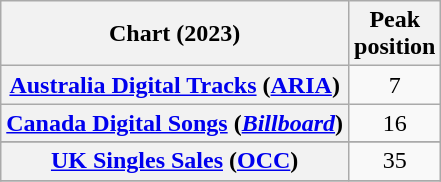<table class="wikitable sortable plainrowheaders" style="text-align:center">
<tr>
<th scope="col">Chart (2023)</th>
<th scope="col">Peak<br>position</th>
</tr>
<tr>
<th scope="row"><a href='#'>Australia Digital Tracks</a> (<a href='#'>ARIA</a>)</th>
<td>7</td>
</tr>
<tr>
<th scope="row"><a href='#'>Canada Digital Songs</a> (<em><a href='#'>Billboard</a></em>)</th>
<td>16</td>
</tr>
<tr>
</tr>
<tr>
<th scope="row"><a href='#'>UK Singles Sales</a> (<a href='#'>OCC</a>)</th>
<td>35</td>
</tr>
<tr>
</tr>
</table>
